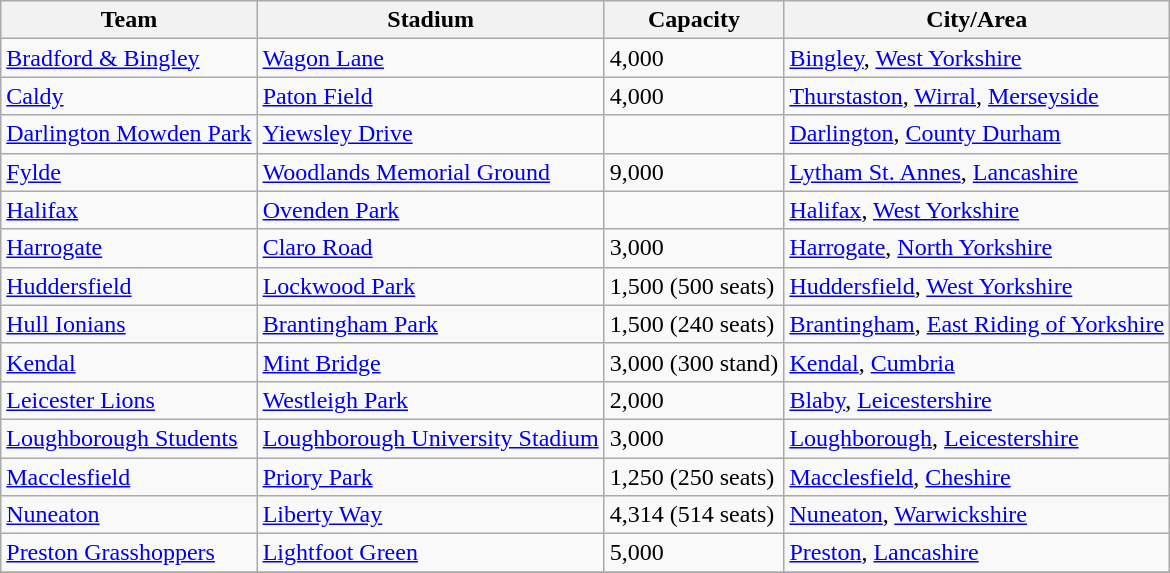<table class="wikitable sortable">
<tr>
<th>Team</th>
<th>Stadium</th>
<th>Capacity</th>
<th>City/Area</th>
</tr>
<tr>
<td><a href='#'>Bradford & Bingley</a></td>
<td><a href='#'>Wagon Lane</a></td>
<td>4,000</td>
<td><a href='#'>Bingley</a>, <a href='#'>West Yorkshire</a></td>
</tr>
<tr>
<td><a href='#'>Caldy</a></td>
<td><a href='#'>Paton Field</a></td>
<td>4,000</td>
<td><a href='#'>Thurstaston</a>, <a href='#'>Wirral</a>, <a href='#'>Merseyside</a></td>
</tr>
<tr>
<td><a href='#'>Darlington Mowden Park</a></td>
<td><a href='#'>Yiewsley Drive</a></td>
<td></td>
<td><a href='#'>Darlington</a>, <a href='#'>County Durham</a></td>
</tr>
<tr>
<td><a href='#'>Fylde</a></td>
<td><a href='#'>Woodlands Memorial Ground</a></td>
<td>9,000</td>
<td><a href='#'>Lytham St. Annes</a>, <a href='#'>Lancashire</a></td>
</tr>
<tr>
<td><a href='#'>Halifax</a></td>
<td><a href='#'>Ovenden Park</a></td>
<td></td>
<td><a href='#'>Halifax</a>, <a href='#'>West Yorkshire</a></td>
</tr>
<tr>
<td><a href='#'>Harrogate</a></td>
<td><a href='#'>Claro Road</a></td>
<td>3,000</td>
<td><a href='#'>Harrogate</a>, <a href='#'>North Yorkshire</a></td>
</tr>
<tr>
<td><a href='#'>Huddersfield</a></td>
<td><a href='#'>Lockwood Park</a></td>
<td>1,500 (500 seats)</td>
<td><a href='#'>Huddersfield</a>, <a href='#'>West Yorkshire</a></td>
</tr>
<tr>
<td><a href='#'>Hull Ionians</a></td>
<td><a href='#'>Brantingham Park</a></td>
<td>1,500 (240 seats)</td>
<td><a href='#'>Brantingham</a>, <a href='#'>East Riding of Yorkshire</a></td>
</tr>
<tr>
<td><a href='#'>Kendal</a></td>
<td><a href='#'>Mint Bridge</a></td>
<td>3,000 (300 stand)</td>
<td><a href='#'>Kendal</a>, <a href='#'>Cumbria</a></td>
</tr>
<tr>
<td><a href='#'>Leicester Lions</a></td>
<td><a href='#'>Westleigh Park</a></td>
<td>2,000</td>
<td><a href='#'>Blaby</a>, <a href='#'>Leicestershire</a></td>
</tr>
<tr>
<td><a href='#'>Loughborough Students</a></td>
<td><a href='#'>Loughborough University Stadium</a></td>
<td>3,000</td>
<td><a href='#'>Loughborough</a>, <a href='#'>Leicestershire</a></td>
</tr>
<tr>
<td><a href='#'>Macclesfield</a></td>
<td><a href='#'>Priory Park</a></td>
<td>1,250 (250 seats)</td>
<td><a href='#'>Macclesfield</a>, <a href='#'>Cheshire</a></td>
</tr>
<tr>
<td><a href='#'>Nuneaton</a></td>
<td><a href='#'>Liberty Way</a></td>
<td>4,314 (514 seats)</td>
<td><a href='#'>Nuneaton</a>, <a href='#'>Warwickshire</a></td>
</tr>
<tr>
<td><a href='#'>Preston Grasshoppers</a></td>
<td><a href='#'>Lightfoot Green</a></td>
<td>5,000</td>
<td><a href='#'>Preston</a>, <a href='#'>Lancashire</a></td>
</tr>
<tr>
</tr>
</table>
